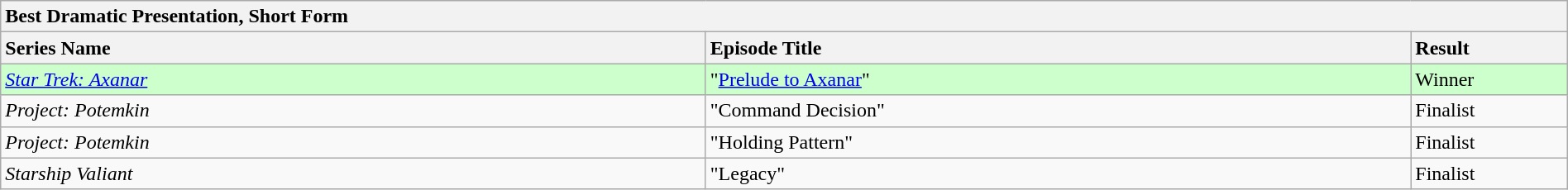<table class="wikitable" width=100%>
<tr>
<th colspan="4" ! style="text-align:left;">Best Dramatic Presentation, Short Form</th>
</tr>
<tr>
<th style="text-align:left; width: 45%;"><strong>Series Name</strong></th>
<th style="text-align:left; width: 45%;"><strong>Episode Title</strong></th>
<th style="text-align:left; width: 10%;"><strong>Result</strong></th>
</tr>
<tr style="background-color:#ccffcc;">
<td><em><a href='#'>Star Trek: Axanar</a></em></td>
<td>"<a href='#'>Prelude to Axanar</a>"</td>
<td>Winner</td>
</tr>
<tr>
<td><em>Project: Potemkin</em></td>
<td>"Command Decision"</td>
<td>Finalist</td>
</tr>
<tr>
<td><em>Project: Potemkin</em></td>
<td>"Holding Pattern"</td>
<td>Finalist</td>
</tr>
<tr>
<td><em>Starship Valiant</em></td>
<td>"Legacy"</td>
<td>Finalist</td>
</tr>
</table>
